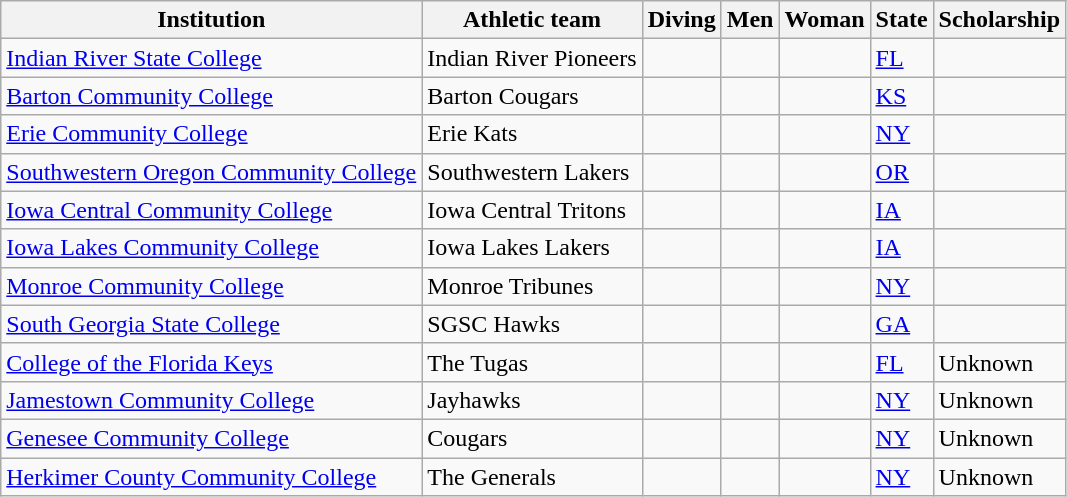<table class="wikitable">
<tr>
<th>Institution</th>
<th>Athletic team</th>
<th>Diving</th>
<th>Men</th>
<th>Woman</th>
<th>State</th>
<th>Scholarship</th>
</tr>
<tr>
<td><a href='#'>Indian River State College</a></td>
<td>Indian River Pioneers</td>
<td></td>
<td></td>
<td></td>
<td><a href='#'>FL</a></td>
<td></td>
</tr>
<tr>
<td><a href='#'>Barton Community College</a></td>
<td>Barton Cougars</td>
<td></td>
<td></td>
<td></td>
<td><a href='#'>KS</a></td>
<td></td>
</tr>
<tr>
<td><a href='#'>Erie Community College</a></td>
<td>Erie Kats</td>
<td></td>
<td></td>
<td></td>
<td><a href='#'>NY</a></td>
<td></td>
</tr>
<tr>
<td><a href='#'>Southwestern Oregon Community College</a></td>
<td>Southwestern Lakers</td>
<td></td>
<td></td>
<td></td>
<td><a href='#'>OR</a></td>
<td></td>
</tr>
<tr>
<td><a href='#'>Iowa Central Community College</a></td>
<td>Iowa Central Tritons</td>
<td></td>
<td></td>
<td></td>
<td><a href='#'>IA</a></td>
<td></td>
</tr>
<tr>
<td><a href='#'>Iowa Lakes Community College</a></td>
<td>Iowa Lakes Lakers</td>
<td></td>
<td></td>
<td></td>
<td><a href='#'>IA</a></td>
<td></td>
</tr>
<tr>
<td><a href='#'>Monroe Community College</a></td>
<td>Monroe Tribunes</td>
<td></td>
<td></td>
<td></td>
<td><a href='#'>NY</a></td>
<td></td>
</tr>
<tr>
<td><a href='#'>South Georgia State College</a></td>
<td>SGSC Hawks</td>
<td></td>
<td></td>
<td></td>
<td><a href='#'>GA</a></td>
<td></td>
</tr>
<tr>
<td><a href='#'>College of the Florida Keys</a></td>
<td>The Tugas</td>
<td></td>
<td></td>
<td></td>
<td><a href='#'>FL</a></td>
<td>Unknown</td>
</tr>
<tr>
<td><a href='#'>Jamestown Community College</a></td>
<td>Jayhawks</td>
<td></td>
<td></td>
<td></td>
<td><a href='#'>NY</a></td>
<td>Unknown</td>
</tr>
<tr>
<td><a href='#'>Genesee Community College</a></td>
<td>Cougars</td>
<td></td>
<td></td>
<td></td>
<td><a href='#'>NY</a></td>
<td>Unknown</td>
</tr>
<tr>
<td><a href='#'>Herkimer County Community College</a></td>
<td>The Generals</td>
<td></td>
<td></td>
<td></td>
<td><a href='#'>NY</a></td>
<td>Unknown</td>
</tr>
</table>
